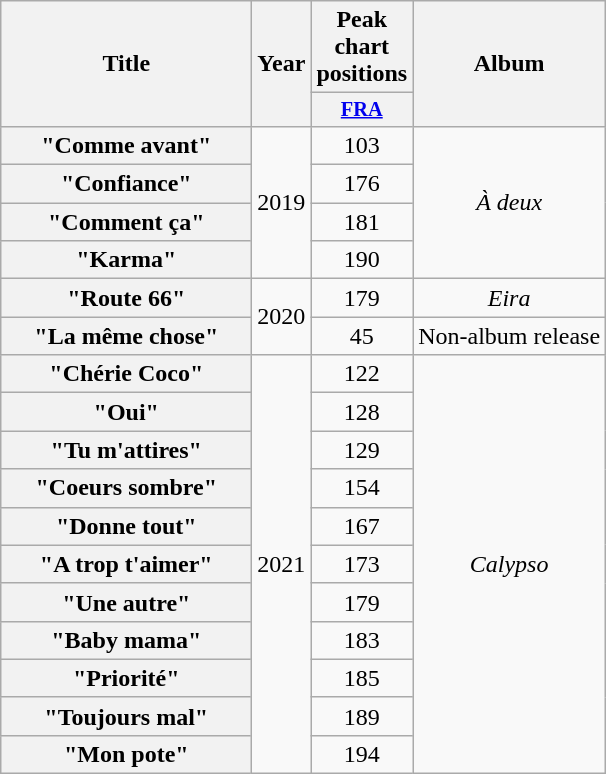<table class="wikitable plainrowheaders" style="text-align:center;">
<tr>
<th scope="col" rowspan="2" style="width:10em;">Title</th>
<th scope="col" rowspan="2" style="width:2em;">Year</th>
<th scope="col" colspan="1">Peak chart positions</th>
<th scope="col" rowspan="2">Album</th>
</tr>
<tr>
<th scope="col" style="width:3em;font-size:85%;"><a href='#'>FRA</a><br></th>
</tr>
<tr>
<th scope="row">"Comme avant"</th>
<td rowspan=4>2019</td>
<td>103</td>
<td rowspan=4><em>À deux</em></td>
</tr>
<tr>
<th scope="row">"Confiance"</th>
<td>176</td>
</tr>
<tr>
<th scope="row">"Comment ça"</th>
<td>181</td>
</tr>
<tr>
<th scope="row">"Karma"</th>
<td>190</td>
</tr>
<tr>
<th scope="row">"Route 66"</th>
<td rowspan=2>2020</td>
<td>179</td>
<td><em>Eira</em></td>
</tr>
<tr>
<th scope="row">"La même chose"</th>
<td>45</td>
<td>Non-album release</td>
</tr>
<tr>
<th scope="row">"Chérie Coco"</th>
<td rowspan=11>2021</td>
<td>122</td>
<td rowspan=11><em>Calypso</em></td>
</tr>
<tr>
<th scope="row">"Oui"</th>
<td>128</td>
</tr>
<tr>
<th scope="row">"Tu m'attires"</th>
<td>129</td>
</tr>
<tr>
<th scope="row">"Coeurs sombre"</th>
<td>154</td>
</tr>
<tr>
<th scope="row">"Donne tout"</th>
<td>167</td>
</tr>
<tr>
<th scope="row">"A trop t'aimer"</th>
<td>173</td>
</tr>
<tr>
<th scope="row">"Une autre"</th>
<td>179</td>
</tr>
<tr>
<th scope="row">"Baby mama"</th>
<td>183</td>
</tr>
<tr>
<th scope="row">"Priorité"</th>
<td>185</td>
</tr>
<tr>
<th scope="row">"Toujours mal"</th>
<td>189</td>
</tr>
<tr>
<th scope="row">"Mon pote"</th>
<td>194</td>
</tr>
</table>
